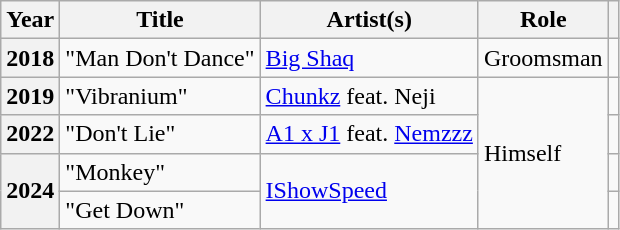<table class="wikitable plainrowheaders" style="margin-right: 0;">
<tr>
<th scope="col">Year</th>
<th scope="col">Title</th>
<th scope="col">Artist(s)</th>
<th>Role</th>
<th scope="col" class="unsortable"></th>
</tr>
<tr>
<th scope="row">2018</th>
<td>"Man Don't Dance"</td>
<td><a href='#'>Big Shaq</a></td>
<td>Groomsman</td>
<td style="text-align:center;"></td>
</tr>
<tr>
<th scope="row">2019</th>
<td>"Vibranium"</td>
<td><a href='#'>Chunkz</a> feat. Neji</td>
<td rowspan="4">Himself</td>
<td style="text-align:center;"></td>
</tr>
<tr>
<th scope="row">2022</th>
<td>"Don't Lie"</td>
<td><a href='#'>A1 x J1</a> feat. <a href='#'>Nemzzz</a></td>
<td style="text-align:center;"></td>
</tr>
<tr>
<th scope="row" rowspan="2">2024</th>
<td>"Monkey"</td>
<td rowspan="2"><a href='#'>IShowSpeed</a></td>
<td style="text-align:center;"></td>
</tr>
<tr>
<td>"Get Down"</td>
<td style="text-align:center;"></td>
</tr>
</table>
